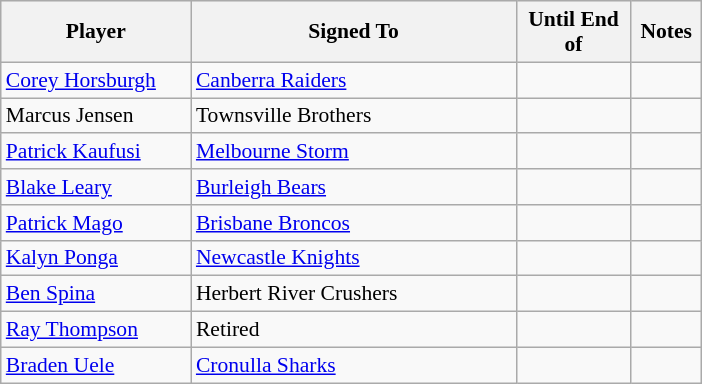<table class="wikitable" style="font-size:90%">
<tr bgcolor="#efefef">
<th width="120">Player</th>
<th width="210">Signed To</th>
<th width="70">Until End of</th>
<th width="40">Notes</th>
</tr>
<tr>
<td><a href='#'>Corey Horsburgh</a></td>
<td> <a href='#'>Canberra Raiders</a></td>
<td></td>
<td></td>
</tr>
<tr>
<td>Marcus Jensen</td>
<td> Townsville Brothers</td>
<td></td>
<td></td>
</tr>
<tr>
<td><a href='#'>Patrick Kaufusi</a></td>
<td> <a href='#'>Melbourne Storm</a></td>
<td></td>
<td></td>
</tr>
<tr>
<td><a href='#'>Blake Leary</a></td>
<td> <a href='#'>Burleigh Bears</a></td>
<td></td>
<td></td>
</tr>
<tr>
<td><a href='#'>Patrick Mago</a></td>
<td> <a href='#'>Brisbane Broncos</a></td>
<td></td>
<td></td>
</tr>
<tr>
<td><a href='#'>Kalyn Ponga</a></td>
<td> <a href='#'>Newcastle Knights</a></td>
<td></td>
<td></td>
</tr>
<tr>
<td><a href='#'>Ben Spina</a></td>
<td> Herbert River Crushers</td>
<td></td>
<td></td>
</tr>
<tr>
<td><a href='#'>Ray Thompson</a></td>
<td>Retired</td>
<td></td>
<td></td>
</tr>
<tr>
<td><a href='#'>Braden Uele</a></td>
<td> <a href='#'>Cronulla Sharks</a></td>
<td></td>
<td></td>
</tr>
</table>
